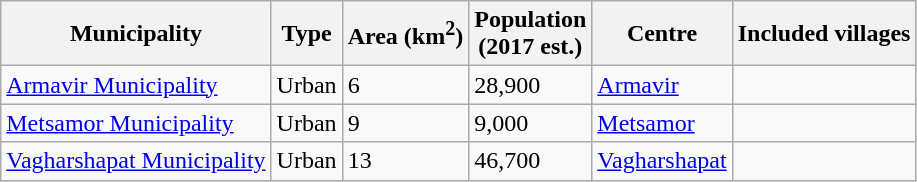<table class="wikitable sortable">
<tr>
<th>Municipality</th>
<th>Type</th>
<th>Area (km<sup>2</sup>)</th>
<th>Population<br>(2017 est.)</th>
<th>Centre</th>
<th>Included villages</th>
</tr>
<tr>
<td><a href='#'>Armavir Municipality</a></td>
<td>Urban</td>
<td>6</td>
<td>28,900</td>
<td><a href='#'>Armavir</a></td>
<td></td>
</tr>
<tr>
<td><a href='#'>Metsamor Municipality</a></td>
<td>Urban</td>
<td>9</td>
<td>9,000</td>
<td><a href='#'>Metsamor</a></td>
<td></td>
</tr>
<tr>
<td><a href='#'>Vagharshapat Municipality</a></td>
<td>Urban</td>
<td>13</td>
<td>46,700</td>
<td><a href='#'>Vagharshapat</a></td>
<td></td>
</tr>
</table>
